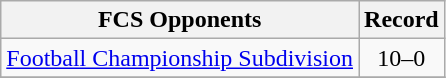<table class="wikitable">
<tr>
<th>FCS Opponents</th>
<th>Record</th>
</tr>
<tr>
<td><a href='#'>Football Championship Subdivision</a></td>
<td align=center>10–0</td>
</tr>
<tr>
</tr>
</table>
